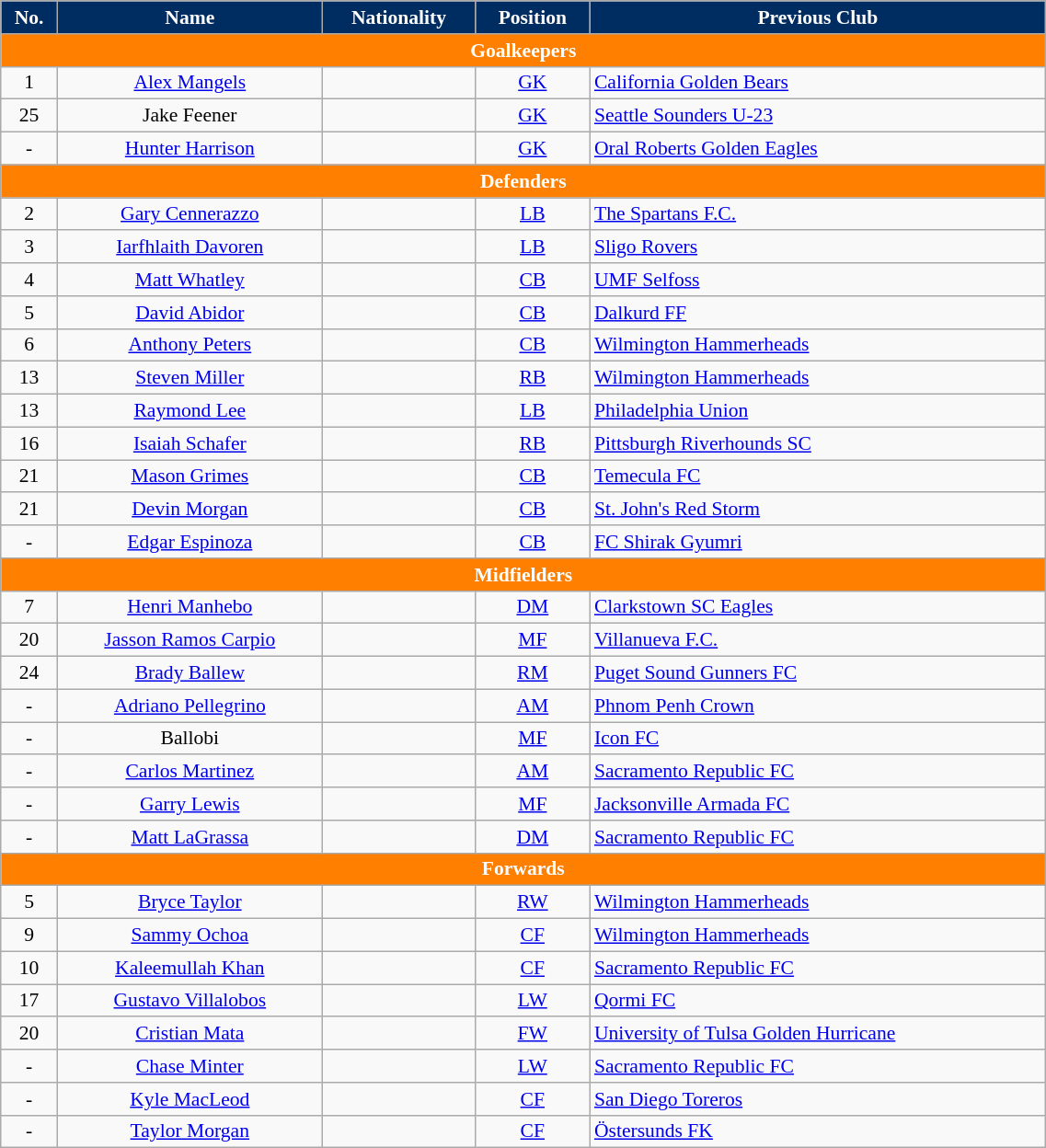<table class="wikitable" style="text-align:center; font-size:90%; width:60%;">
<tr>
<th style="background:#002d61; color:white; text-align:center;">No.</th>
<th style="background:#002d61; color:white; text-align:center;">Name</th>
<th style="background:#002d61; color:white; text-align:center;">Nationality</th>
<th style="background:#002d61; color:white; text-align:center;">Position</th>
<th style="background:#002d61; color:white; text-align:center;">Previous Club</th>
</tr>
<tr>
<th colspan="6" style="background:#FF7F00; color:white; text-align:center;">Goalkeepers</th>
</tr>
<tr>
<td>1</td>
<td><a href='#'>Alex Mangels</a></td>
<td></td>
<td><a href='#'>GK</a></td>
<td align=left> <a href='#'>California Golden Bears</a></td>
</tr>
<tr>
<td>25</td>
<td>Jake Feener</td>
<td></td>
<td><a href='#'>GK</a></td>
<td align=left> <a href='#'>Seattle Sounders U-23</a></td>
</tr>
<tr>
<td>-</td>
<td><a href='#'>Hunter Harrison</a></td>
<td></td>
<td><a href='#'>GK</a></td>
<td align=left> <a href='#'>Oral Roberts Golden Eagles</a></td>
</tr>
<tr>
<th colspan="6" style="background:#FF7F00; color:white; text-align:center;">Defenders</th>
</tr>
<tr>
<td>2</td>
<td><a href='#'>Gary Cennerazzo</a></td>
<td></td>
<td><a href='#'>LB</a></td>
<td align=left> <a href='#'>The Spartans F.C.</a></td>
</tr>
<tr>
<td>3</td>
<td><a href='#'>Iarfhlaith Davoren</a></td>
<td></td>
<td><a href='#'>LB</a></td>
<td align=left> <a href='#'>Sligo Rovers</a></td>
</tr>
<tr>
<td>4</td>
<td><a href='#'>Matt Whatley</a></td>
<td></td>
<td><a href='#'>CB</a></td>
<td align=left> <a href='#'>UMF Selfoss</a></td>
</tr>
<tr>
<td>5</td>
<td><a href='#'>David Abidor</a></td>
<td> </td>
<td><a href='#'>CB</a></td>
<td align=left> <a href='#'>Dalkurd FF</a></td>
</tr>
<tr>
<td>6</td>
<td><a href='#'>Anthony Peters</a></td>
<td></td>
<td><a href='#'>CB</a></td>
<td align=left> <a href='#'>Wilmington Hammerheads</a></td>
</tr>
<tr>
<td>13</td>
<td><a href='#'>Steven Miller</a></td>
<td></td>
<td><a href='#'>RB</a></td>
<td align=left> <a href='#'>Wilmington Hammerheads</a></td>
</tr>
<tr>
<td>13</td>
<td><a href='#'>Raymond Lee</a></td>
<td></td>
<td><a href='#'>LB</a></td>
<td align=left> <a href='#'>Philadelphia Union</a></td>
</tr>
<tr>
<td>16</td>
<td><a href='#'>Isaiah Schafer</a></td>
<td></td>
<td><a href='#'>RB</a></td>
<td align=left> <a href='#'>Pittsburgh Riverhounds SC</a></td>
</tr>
<tr>
<td>21</td>
<td><a href='#'>Mason Grimes</a></td>
<td></td>
<td><a href='#'>CB</a></td>
<td align=left> <a href='#'>Temecula FC</a></td>
</tr>
<tr>
<td>21</td>
<td><a href='#'>Devin Morgan</a></td>
<td></td>
<td><a href='#'>CB</a></td>
<td align=left> <a href='#'>St. John's Red Storm</a></td>
</tr>
<tr>
<td>-</td>
<td><a href='#'>Edgar Espinoza</a></td>
<td></td>
<td><a href='#'>CB</a></td>
<td align=left> <a href='#'>FC Shirak Gyumri</a></td>
</tr>
<tr>
<th colspan="6" style="background:#FF7F00; color:white; text-align:center;">Midfielders</th>
</tr>
<tr>
<td>7</td>
<td><a href='#'>Henri Manhebo</a></td>
<td></td>
<td><a href='#'>DM</a></td>
<td align=left> <a href='#'>Clarkstown SC Eagles</a></td>
</tr>
<tr>
<td>20</td>
<td><a href='#'>Jasson Ramos Carpio</a></td>
<td></td>
<td><a href='#'>MF</a></td>
<td align=left> <a href='#'>Villanueva F.C.</a></td>
</tr>
<tr>
<td>24</td>
<td><a href='#'>Brady Ballew</a></td>
<td></td>
<td><a href='#'>RM</a></td>
<td align=left> <a href='#'>Puget Sound Gunners FC</a></td>
</tr>
<tr>
<td>-</td>
<td><a href='#'>Adriano Pellegrino</a></td>
<td></td>
<td><a href='#'>AM</a></td>
<td align=left> <a href='#'>Phnom Penh Crown</a></td>
</tr>
<tr>
<td>-</td>
<td>Ballobi</td>
<td></td>
<td><a href='#'>MF</a></td>
<td align=left> <a href='#'>Icon FC</a></td>
</tr>
<tr>
<td>-</td>
<td><a href='#'>Carlos Martinez</a></td>
<td></td>
<td><a href='#'>AM</a></td>
<td align=left> <a href='#'>Sacramento Republic FC</a></td>
</tr>
<tr>
<td>-</td>
<td><a href='#'>Garry Lewis</a></td>
<td></td>
<td><a href='#'>MF</a></td>
<td align=left> <a href='#'>Jacksonville Armada FC</a></td>
</tr>
<tr>
<td>-</td>
<td><a href='#'>Matt LaGrassa</a></td>
<td></td>
<td><a href='#'>DM</a></td>
<td align=left> <a href='#'>Sacramento Republic FC</a></td>
</tr>
<tr>
<th colspan="6" style="background:#FF7F00; color:white; text-align:center;">Forwards</th>
</tr>
<tr>
<td>5</td>
<td><a href='#'>Bryce Taylor</a></td>
<td></td>
<td><a href='#'>RW</a></td>
<td align=left> <a href='#'>Wilmington Hammerheads</a></td>
</tr>
<tr>
<td>9</td>
<td><a href='#'>Sammy Ochoa</a></td>
<td> </td>
<td><a href='#'>CF</a></td>
<td align=left> <a href='#'>Wilmington Hammerheads</a></td>
</tr>
<tr>
<td>10</td>
<td><a href='#'>Kaleemullah Khan</a></td>
<td></td>
<td><a href='#'>CF</a></td>
<td align=left> <a href='#'>Sacramento Republic FC</a></td>
</tr>
<tr>
<td>17</td>
<td><a href='#'>Gustavo Villalobos</a></td>
<td></td>
<td><a href='#'>LW</a></td>
<td align=left> <a href='#'>Qormi FC</a></td>
</tr>
<tr>
<td>20</td>
<td><a href='#'>Cristian Mata</a></td>
<td></td>
<td><a href='#'>FW</a></td>
<td align=left> <a href='#'>University of Tulsa Golden Hurricane</a></td>
</tr>
<tr>
<td>-</td>
<td><a href='#'>Chase Minter</a></td>
<td></td>
<td><a href='#'>LW</a></td>
<td align=left> <a href='#'>Sacramento Republic FC</a></td>
</tr>
<tr>
<td>-</td>
<td><a href='#'>Kyle MacLeod</a></td>
<td></td>
<td><a href='#'>CF</a></td>
<td align=left> <a href='#'>San Diego Toreros</a></td>
</tr>
<tr>
<td>-</td>
<td><a href='#'>Taylor Morgan</a></td>
<td></td>
<td><a href='#'>CF</a></td>
<td align=left> <a href='#'>Östersunds FK</a></td>
</tr>
</table>
